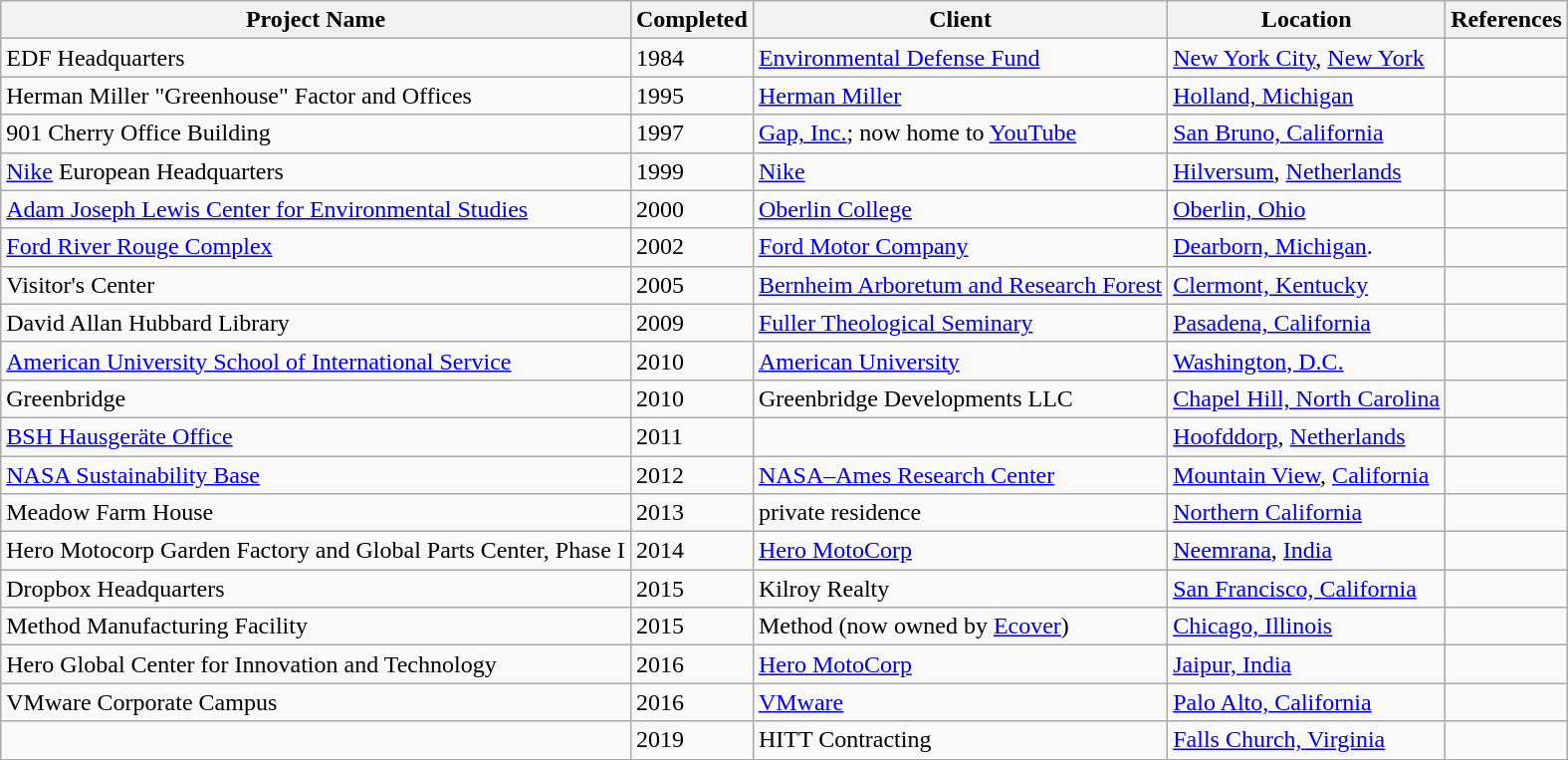<table class="wikitable sortable">
<tr>
<th>Project Name</th>
<th>Completed</th>
<th>Client</th>
<th>Location</th>
<th>References</th>
</tr>
<tr>
<td>EDF Headquarters</td>
<td>1984</td>
<td><a href='#'>Environmental Defense Fund</a></td>
<td><a href='#'>New York City</a>, <a href='#'>New York</a></td>
<td></td>
</tr>
<tr>
<td>Herman Miller "Greenhouse" Factor and Offices</td>
<td>1995</td>
<td><a href='#'>Herman Miller</a></td>
<td><a href='#'>Holland, Michigan</a></td>
<td></td>
</tr>
<tr>
<td>901 Cherry Office Building</td>
<td>1997</td>
<td><a href='#'>Gap, Inc.</a>; now home to <a href='#'>YouTube</a></td>
<td><a href='#'>San Bruno, California</a></td>
<td></td>
</tr>
<tr>
<td><a href='#'>Nike</a> European Headquarters</td>
<td>1999</td>
<td><a href='#'>Nike</a></td>
<td><a href='#'>Hilversum</a>, <a href='#'>Netherlands</a></td>
<td></td>
</tr>
<tr>
<td><a href='#'>Adam Joseph Lewis Center for Environmental Studies</a></td>
<td>2000</td>
<td><a href='#'>Oberlin College</a></td>
<td><a href='#'>Oberlin, Ohio</a></td>
<td></td>
</tr>
<tr>
<td><a href='#'>Ford River Rouge Complex</a></td>
<td>2002</td>
<td><a href='#'>Ford Motor Company</a></td>
<td><a href='#'>Dearborn, Michigan</a>.</td>
<td></td>
</tr>
<tr>
<td>Visitor's Center</td>
<td>2005</td>
<td><a href='#'>Bernheim Arboretum and Research Forest</a></td>
<td><a href='#'>Clermont, Kentucky</a></td>
<td></td>
</tr>
<tr>
<td>David Allan Hubbard Library</td>
<td>2009</td>
<td><a href='#'>Fuller Theological Seminary</a></td>
<td><a href='#'>Pasadena, California</a></td>
<td></td>
</tr>
<tr>
<td><a href='#'>American University School of International Service</a></td>
<td>2010</td>
<td><a href='#'>American University</a></td>
<td><a href='#'>Washington, D.C.</a></td>
<td></td>
</tr>
<tr>
<td>Greenbridge</td>
<td>2010</td>
<td>Greenbridge Developments LLC</td>
<td><a href='#'>Chapel Hill, North Carolina</a></td>
<td></td>
</tr>
<tr>
<td><a href='#'>BSH Hausgeräte Office</a></td>
<td>2011</td>
<td></td>
<td><a href='#'>Hoofddorp</a>, <a href='#'>Netherlands</a></td>
<td></td>
</tr>
<tr>
<td><a href='#'>NASA Sustainability Base</a></td>
<td>2012</td>
<td><a href='#'>NASA–Ames Research Center</a></td>
<td><a href='#'>Mountain View</a>, <a href='#'>California</a></td>
<td></td>
</tr>
<tr>
<td>Meadow Farm House</td>
<td>2013</td>
<td>private residence</td>
<td><a href='#'>Northern California</a></td>
<td></td>
</tr>
<tr>
<td>Hero Motocorp Garden Factory and Global Parts Center, Phase I</td>
<td>2014</td>
<td><a href='#'>Hero MotoCorp</a></td>
<td><a href='#'>Neemrana</a>, <a href='#'>India</a></td>
<td></td>
</tr>
<tr>
<td>Dropbox Headquarters</td>
<td>2015</td>
<td>Kilroy Realty</td>
<td><a href='#'>San Francisco, California</a></td>
<td></td>
</tr>
<tr>
<td>Method Manufacturing Facility</td>
<td>2015</td>
<td>Method (now owned by <a href='#'>Ecover</a>)</td>
<td><a href='#'>Chicago, Illinois</a></td>
<td></td>
</tr>
<tr>
<td>Hero Global Center for Innovation and Technology</td>
<td>2016</td>
<td><a href='#'>Hero MotoCorp</a></td>
<td><a href='#'>Jaipur, India</a></td>
<td></td>
</tr>
<tr>
<td>VMware Corporate Campus</td>
<td>2016</td>
<td><a href='#'>VMware</a></td>
<td><a href='#'>Palo Alto, California</a></td>
<td></td>
</tr>
<tr>
<td></td>
<td>2019</td>
<td>HITT Contracting</td>
<td><a href='#'>Falls Church, Virginia</a></td>
<td></td>
</tr>
</table>
